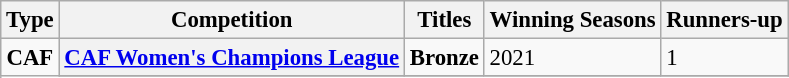<table class="wikitable plainrowheaders" style="font-size:95%; text-align:center;">
<tr>
<th style="width:5">Type</th>
<th style="width:5">Competition</th>
<th style="width:5">Titles</th>
<th style="width:5">Winning Seasons</th>
<th style="width:5">Runners-up</th>
</tr>
<tr>
<td rowspan="2"><strong>CAF</strong></td>
<th scope=col><a href='#'>CAF Women's Champions League</a></th>
<td><strong>Bronze</strong></td>
<td align="left">2021</td>
<td align="left">1</td>
</tr>
<tr>
</tr>
</table>
